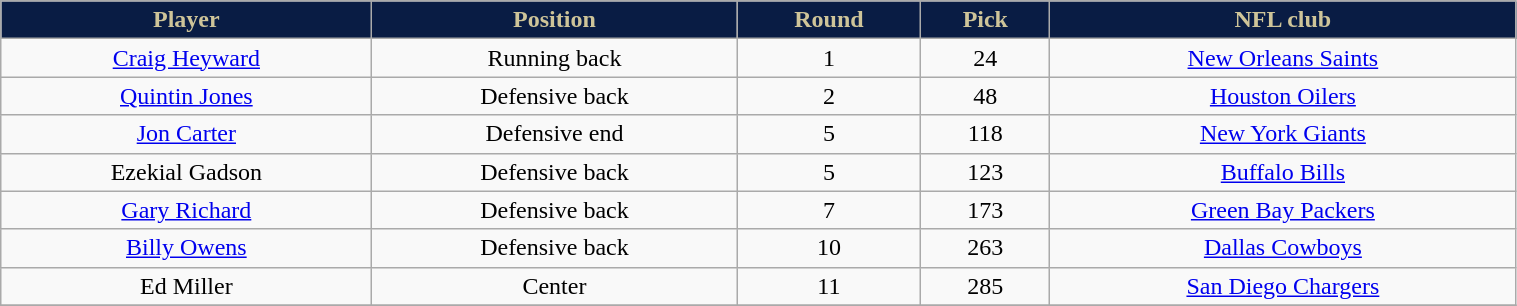<table class="wikitable" width="80%">
<tr align="center"  style="background:#091C44;color:#CEC499;">
<td><strong>Player</strong></td>
<td><strong>Position</strong></td>
<td><strong>Round</strong></td>
<td><strong>Pick</strong></td>
<td><strong>NFL club</strong></td>
</tr>
<tr align="center" bgcolor="">
<td><a href='#'>Craig Heyward</a></td>
<td>Running back</td>
<td>1</td>
<td>24</td>
<td><a href='#'>New Orleans Saints</a></td>
</tr>
<tr align="center" bgcolor="">
<td><a href='#'>Quintin Jones</a></td>
<td>Defensive back</td>
<td>2</td>
<td>48</td>
<td><a href='#'>Houston Oilers</a></td>
</tr>
<tr align="center" bgcolor="">
<td><a href='#'>Jon Carter</a></td>
<td>Defensive end</td>
<td>5</td>
<td>118</td>
<td><a href='#'>New York Giants</a></td>
</tr>
<tr align="center" bgcolor="">
<td>Ezekial Gadson</td>
<td>Defensive back</td>
<td>5</td>
<td>123</td>
<td><a href='#'>Buffalo Bills</a></td>
</tr>
<tr align="center" bgcolor="">
<td><a href='#'>Gary Richard</a></td>
<td>Defensive back</td>
<td>7</td>
<td>173</td>
<td><a href='#'>Green Bay Packers</a></td>
</tr>
<tr align="center" bgcolor="">
<td><a href='#'>Billy Owens</a></td>
<td>Defensive back</td>
<td>10</td>
<td>263</td>
<td><a href='#'>Dallas Cowboys</a></td>
</tr>
<tr align="center" bgcolor="">
<td>Ed Miller</td>
<td>Center</td>
<td>11</td>
<td>285</td>
<td><a href='#'>San Diego Chargers</a></td>
</tr>
<tr align="center" bgcolor="">
</tr>
</table>
